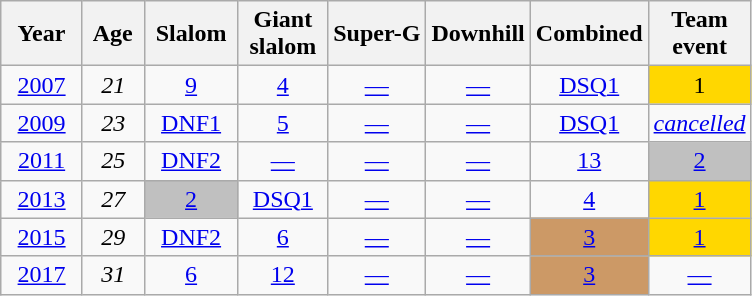<table class=wikitable style="text-align:center">
<tr>
<th>  Year  </th>
<th> Age </th>
<th> Slalom </th>
<th> Giant <br> slalom </th>
<th>Super-G</th>
<th>Downhill</th>
<th>Combined</th>
<th>Team<br>event</th>
</tr>
<tr>
<td><a href='#'>2007</a></td>
<td><em>21</em></td>
<td><a href='#'>9</a></td>
<td><a href='#'>4</a></td>
<td><a href='#'>—</a></td>
<td><a href='#'>—</a></td>
<td><a href='#'>DSQ1</a></td>
<td style="background:gold;">1</td>
</tr>
<tr>
<td><a href='#'>2009</a></td>
<td><em>23</em></td>
<td><a href='#'>DNF1</a></td>
<td><a href='#'>5</a></td>
<td><a href='#'>—</a></td>
<td><a href='#'>—</a></td>
<td><a href='#'>DSQ1</a></td>
<td><a href='#'><em>cancelled</em></a></td>
</tr>
<tr>
<td><a href='#'>2011</a></td>
<td><em>25</em></td>
<td><a href='#'>DNF2</a></td>
<td><a href='#'>—</a></td>
<td><a href='#'>—</a></td>
<td><a href='#'>—</a></td>
<td><a href='#'>13</a></td>
<td style="background:silver;"><a href='#'>2</a></td>
</tr>
<tr>
<td><a href='#'>2013</a></td>
<td><em>27</em></td>
<td style="background:silver;"><a href='#'>2</a></td>
<td><a href='#'>DSQ1</a></td>
<td><a href='#'>—</a></td>
<td><a href='#'>—</a></td>
<td><a href='#'>4</a></td>
<td style="background:gold;"><a href='#'>1</a></td>
</tr>
<tr>
<td><a href='#'>2015</a></td>
<td><em>29</em></td>
<td><a href='#'>DNF2</a></td>
<td><a href='#'>6</a></td>
<td><a href='#'>—</a></td>
<td><a href='#'>—</a></td>
<td style="background:#c96;"><a href='#'>3</a></td>
<td style="background:gold;"><a href='#'>1</a></td>
</tr>
<tr>
<td><a href='#'>2017</a></td>
<td><em>31</em></td>
<td><a href='#'>6</a></td>
<td><a href='#'>12</a></td>
<td><a href='#'>—</a></td>
<td><a href='#'>—</a></td>
<td style="background:#c96;"><a href='#'>3</a></td>
<td><a href='#'>—</a></td>
</tr>
</table>
